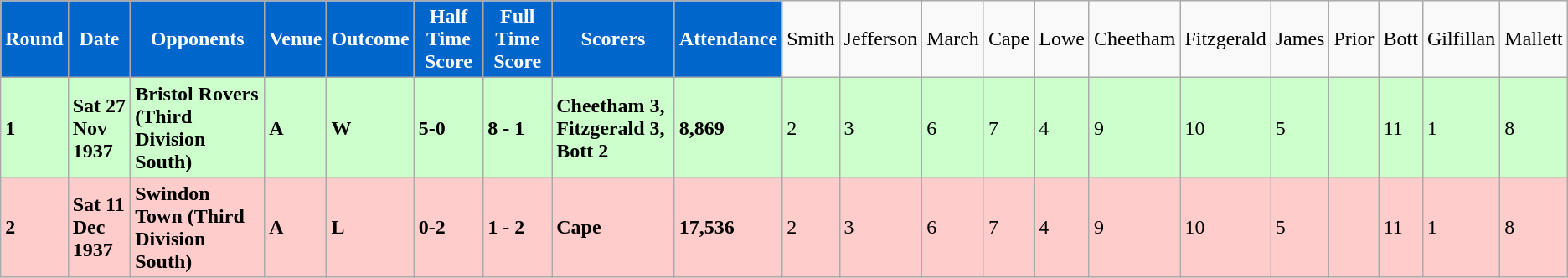<table class="wikitable">
<tr>
<th ! style="background:#0066CC; color:#FFFFFF; text-align:center;">Round</th>
<th ! style="background:#0066CC; color:#FFFFFF; text-align:center;">Date</th>
<th ! style="background:#0066CC; color:#FFFFFF; text-align:center;">Opponents</th>
<th ! style="background:#0066CC; color:#FFFFFF; text-align:center;">Venue</th>
<th ! style="background:#0066CC; color:#FFFFFF; text-align:center;">Outcome</th>
<th ! style="background:#0066CC; color:#FFFFFF; text-align:center;">Half Time Score</th>
<th ! style="background:#0066CC; color:#FFFFFF; text-align:center;">Full Time Score</th>
<th ! style="background:#0066CC; color:#FFFFFF; text-align:center;">Scorers</th>
<th ! style="background:#0066CC; color:#FFFFFF; text-align:center;">Attendance</th>
<td>Smith</td>
<td>Jefferson</td>
<td>March</td>
<td>Cape</td>
<td>Lowe</td>
<td>Cheetham</td>
<td>Fitzgerald</td>
<td>James</td>
<td>Prior</td>
<td>Bott</td>
<td>Gilfillan</td>
<td>Mallett</td>
</tr>
<tr bgcolor="#CCFFCC">
<td><strong>1</strong></td>
<td><strong>Sat 27 Nov 1937</strong></td>
<td><strong>Bristol Rovers (Third Division South)</strong></td>
<td><strong>A</strong></td>
<td><strong>W</strong></td>
<td><strong>5-0</strong></td>
<td><strong>8 - 1</strong></td>
<td><strong>Cheetham 3, Fitzgerald 3, Bott 2</strong></td>
<td><strong>8,869</strong></td>
<td>2</td>
<td>3</td>
<td>6</td>
<td>7</td>
<td>4</td>
<td>9</td>
<td>10</td>
<td>5</td>
<td></td>
<td>11</td>
<td>1</td>
<td>8</td>
</tr>
<tr bgcolor="#FFCCCC">
<td><strong>2</strong></td>
<td><strong>Sat 11 Dec 1937</strong></td>
<td><strong>Swindon Town (Third Division South)</strong></td>
<td><strong>A</strong></td>
<td><strong>L</strong></td>
<td><strong>0-2</strong></td>
<td><strong>1 - 2</strong></td>
<td><strong>Cape</strong></td>
<td><strong>17,536</strong></td>
<td>2</td>
<td>3</td>
<td>6</td>
<td>7</td>
<td>4</td>
<td>9</td>
<td>10</td>
<td>5</td>
<td></td>
<td>11</td>
<td>1</td>
<td>8</td>
</tr>
</table>
